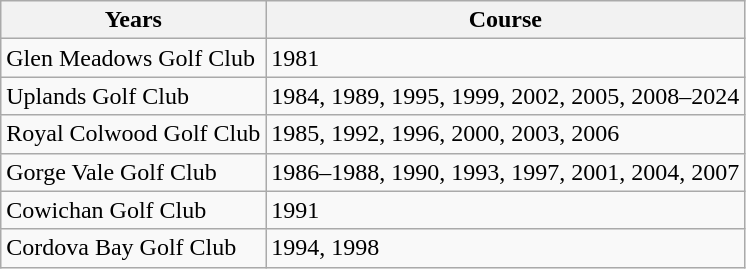<table class=wikitable>
<tr>
<th>Years</th>
<th>Course</th>
</tr>
<tr>
<td>Glen Meadows Golf Club</td>
<td>1981</td>
</tr>
<tr>
<td>Uplands Golf Club</td>
<td>1984, 1989, 1995, 1999, 2002, 2005, 2008–2024</td>
</tr>
<tr>
<td>Royal Colwood Golf Club</td>
<td>1985, 1992, 1996, 2000, 2003, 2006</td>
</tr>
<tr>
<td>Gorge Vale Golf Club</td>
<td>1986–1988, 1990, 1993, 1997, 2001, 2004, 2007</td>
</tr>
<tr>
<td>Cowichan Golf Club</td>
<td>1991</td>
</tr>
<tr>
<td>Cordova Bay Golf Club</td>
<td>1994, 1998</td>
</tr>
</table>
